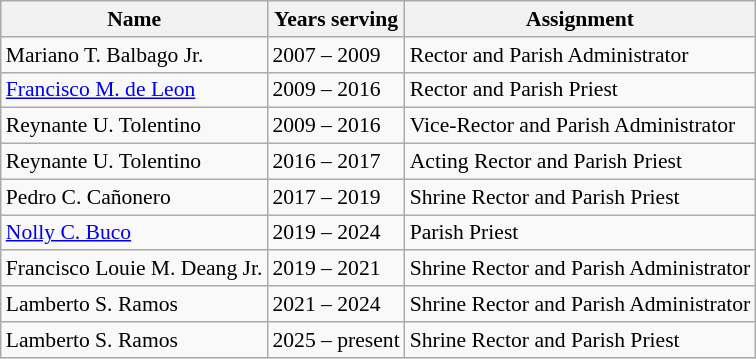<table class="wikitable" style="font-size: 90%;">
<tr>
<th>Name</th>
<th>Years serving</th>
<th>Assignment</th>
</tr>
<tr>
<td>Mariano T. Balbago Jr.</td>
<td>2007 – 2009</td>
<td>Rector and Parish Administrator</td>
</tr>
<tr>
<td><a href='#'>Francisco M. de Leon</a></td>
<td>2009 – 2016</td>
<td>Rector and Parish Priest</td>
</tr>
<tr>
<td>Reynante U. Tolentino</td>
<td>2009 – 2016</td>
<td>Vice-Rector and Parish Administrator</td>
</tr>
<tr>
<td>Reynante U. Tolentino</td>
<td>2016 – 2017</td>
<td>Acting Rector and Parish Priest</td>
</tr>
<tr>
<td>Pedro C. Cañonero</td>
<td>2017 – 2019</td>
<td>Shrine Rector and Parish Priest</td>
</tr>
<tr>
<td><a href='#'>Nolly C. Buco</a></td>
<td>2019 – 2024</td>
<td>Parish Priest</td>
</tr>
<tr>
<td>Francisco Louie M. Deang Jr.</td>
<td>2019 – 2021</td>
<td>Shrine Rector and Parish Administrator</td>
</tr>
<tr>
<td>Lamberto S. Ramos</td>
<td>2021 – 2024</td>
<td>Shrine Rector and Parish Administrator</td>
</tr>
<tr>
<td>Lamberto S. Ramos</td>
<td>2025 – present</td>
<td>Shrine Rector and Parish Priest</td>
</tr>
</table>
